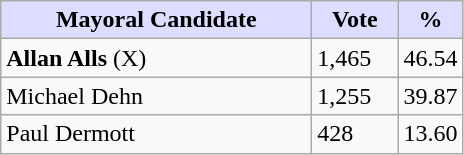<table class="wikitable">
<tr>
<th style="background:#ddf; width:200px;">Mayoral Candidate</th>
<th style="background:#ddf; width:50px;">Vote</th>
<th style="background:#ddf; width:30px;">%</th>
</tr>
<tr>
<td><strong>Allan Alls</strong> (X)</td>
<td>1,465</td>
<td>46.54</td>
</tr>
<tr>
<td>Michael Dehn</td>
<td>1,255</td>
<td>39.87</td>
</tr>
<tr>
<td>Paul Dermott</td>
<td>428</td>
<td>13.60</td>
</tr>
</table>
